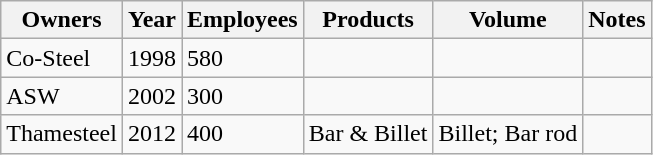<table class="wikitable">
<tr>
<th>Owners</th>
<th>Year</th>
<th>Employees</th>
<th>Products</th>
<th>Volume</th>
<th>Notes</th>
</tr>
<tr>
<td>Co-Steel</td>
<td>1998</td>
<td>580</td>
<td></td>
<td></td>
<td></td>
</tr>
<tr>
<td>ASW</td>
<td>2002</td>
<td>300</td>
<td></td>
<td></td>
<td></td>
</tr>
<tr>
<td>Thamesteel</td>
<td>2012</td>
<td>400</td>
<td>Bar & Billet</td>
<td> Billet;  Bar rod</td>
<td></td>
</tr>
</table>
